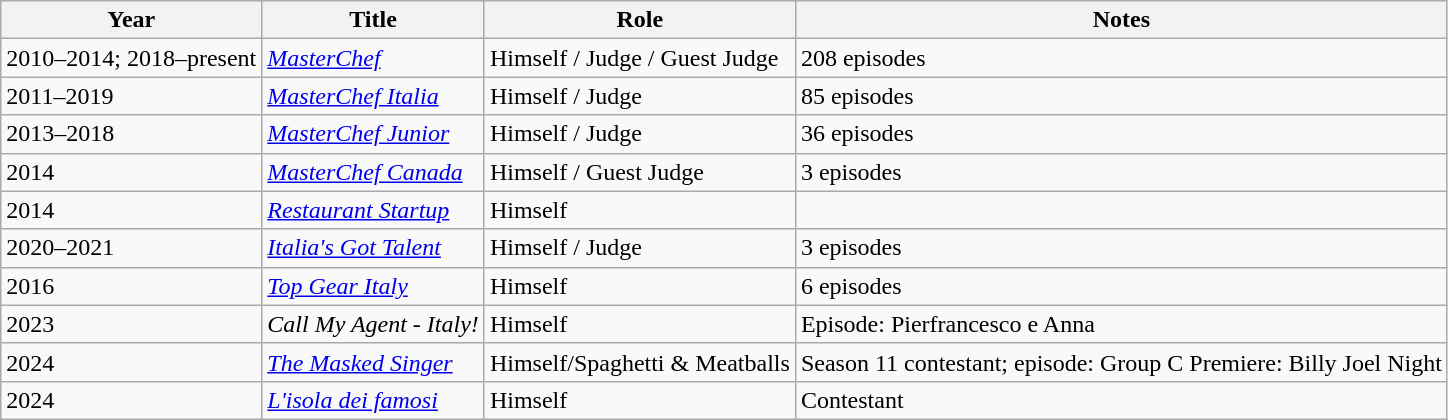<table class="wikitable">
<tr>
<th>Year</th>
<th>Title</th>
<th>Role</th>
<th>Notes</th>
</tr>
<tr>
<td>2010–2014; 2018–present</td>
<td><em><a href='#'>MasterChef</a></em></td>
<td>Himself / Judge / Guest Judge</td>
<td>208 episodes</td>
</tr>
<tr>
<td>2011–2019</td>
<td><em><a href='#'>MasterChef Italia</a></em></td>
<td>Himself / Judge</td>
<td>85 episodes</td>
</tr>
<tr>
<td>2013–2018</td>
<td><em><a href='#'>MasterChef Junior</a></em></td>
<td>Himself / Judge</td>
<td>36 episodes</td>
</tr>
<tr>
<td>2014</td>
<td><em><a href='#'>MasterChef Canada</a></em></td>
<td>Himself / Guest Judge</td>
<td>3 episodes</td>
</tr>
<tr>
<td>2014</td>
<td><em><a href='#'>Restaurant Startup</a></em></td>
<td>Himself</td>
<td></td>
</tr>
<tr>
<td>2020–2021</td>
<td><em><a href='#'>Italia's Got Talent</a></em></td>
<td>Himself / Judge</td>
<td>3 episodes</td>
</tr>
<tr>
<td>2016</td>
<td><em><a href='#'>Top Gear Italy</a></em></td>
<td>Himself</td>
<td>6 episodes</td>
</tr>
<tr>
<td>2023</td>
<td><em>Call My Agent - Italy!</em></td>
<td>Himself</td>
<td>Episode: Pierfrancesco e Anna</td>
</tr>
<tr>
<td>2024</td>
<td><em><a href='#'>The Masked Singer</a></em></td>
<td>Himself/Spaghetti & Meatballs</td>
<td>Season 11 contestant; episode: Group C Premiere: Billy Joel Night</td>
</tr>
<tr>
<td>2024</td>
<td><em><a href='#'>L'isola dei famosi</a></em></td>
<td>Himself</td>
<td>Contestant</td>
</tr>
</table>
